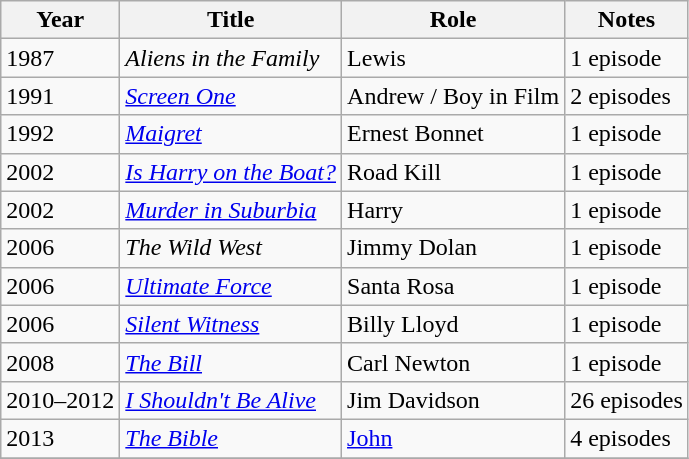<table class="wikitable sortable">
<tr>
<th>Year</th>
<th>Title</th>
<th>Role</th>
<th class="unsortable">Notes</th>
</tr>
<tr>
<td>1987</td>
<td><em>Aliens in the Family</em></td>
<td>Lewis</td>
<td>1 episode</td>
</tr>
<tr>
<td>1991</td>
<td><em><a href='#'>Screen One</a></em></td>
<td>Andrew / Boy in Film</td>
<td>2 episodes</td>
</tr>
<tr>
<td>1992</td>
<td><em><a href='#'>Maigret</a></em></td>
<td>Ernest Bonnet</td>
<td>1 episode</td>
</tr>
<tr>
<td>2002</td>
<td><em><a href='#'>Is Harry on the Boat?</a></em></td>
<td>Road Kill</td>
<td>1 episode</td>
</tr>
<tr>
<td>2002</td>
<td><em><a href='#'>Murder in Suburbia</a></em></td>
<td>Harry</td>
<td>1 episode</td>
</tr>
<tr>
<td>2006</td>
<td><em>The Wild West</em></td>
<td>Jimmy Dolan</td>
<td>1 episode</td>
</tr>
<tr>
<td>2006</td>
<td><em><a href='#'>Ultimate Force</a></em></td>
<td>Santa Rosa</td>
<td>1 episode</td>
</tr>
<tr>
<td>2006</td>
<td><em><a href='#'>Silent Witness</a></em></td>
<td>Billy Lloyd</td>
<td>1 episode</td>
</tr>
<tr>
<td>2008</td>
<td><em><a href='#'>The Bill</a></em></td>
<td>Carl Newton</td>
<td>1 episode</td>
</tr>
<tr>
<td>2010–2012</td>
<td><em><a href='#'>I Shouldn't Be Alive</a></em></td>
<td>Jim Davidson</td>
<td>26 episodes</td>
</tr>
<tr>
<td>2013</td>
<td><em><a href='#'>The Bible</a></em></td>
<td><a href='#'>John</a></td>
<td>4 episodes</td>
</tr>
<tr>
</tr>
</table>
